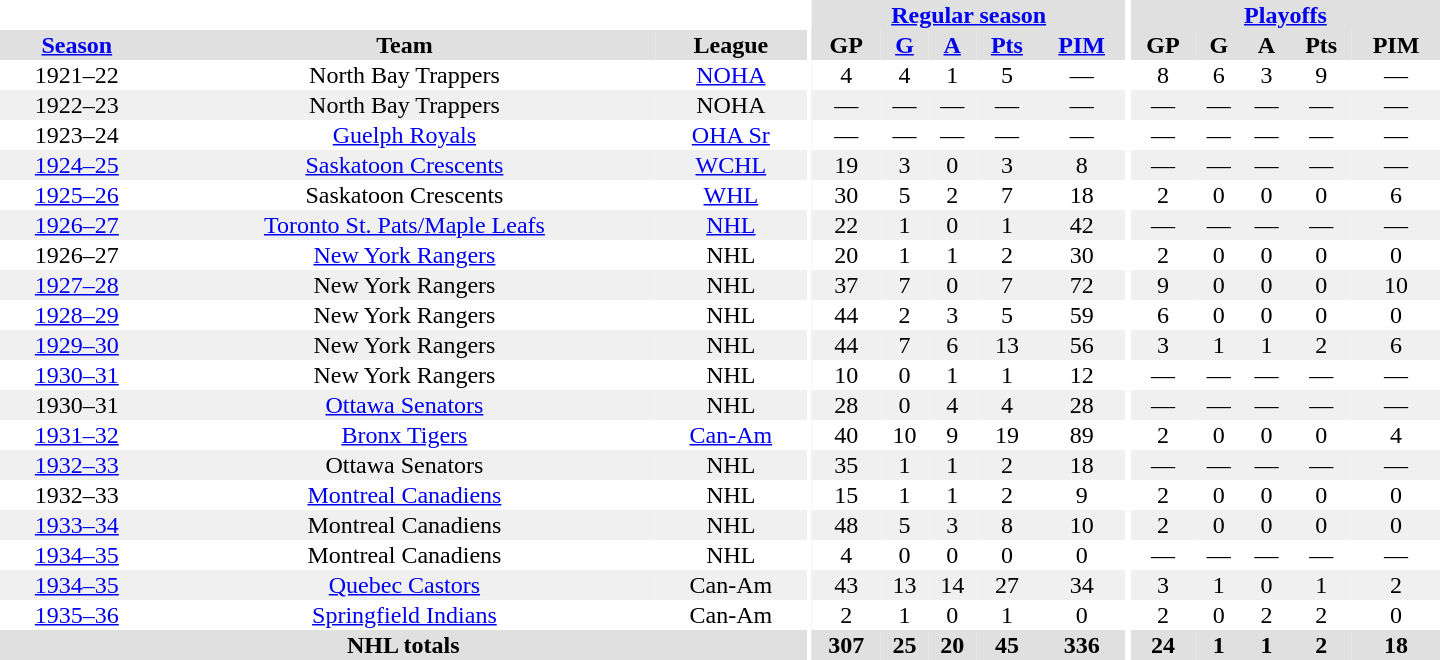<table border="0" cellpadding="1" cellspacing="0" style="text-align:center; width:60em">
<tr bgcolor="#e0e0e0">
<th colspan="3" bgcolor="#ffffff"></th>
<th rowspan="100" bgcolor="#ffffff"></th>
<th colspan="5"><a href='#'>Regular season</a></th>
<th rowspan="100" bgcolor="#ffffff"></th>
<th colspan="5"><a href='#'>Playoffs</a></th>
</tr>
<tr bgcolor="#e0e0e0">
<th><a href='#'>Season</a></th>
<th>Team</th>
<th>League</th>
<th>GP</th>
<th><a href='#'>G</a></th>
<th><a href='#'>A</a></th>
<th><a href='#'>Pts</a></th>
<th><a href='#'>PIM</a></th>
<th>GP</th>
<th>G</th>
<th>A</th>
<th>Pts</th>
<th>PIM</th>
</tr>
<tr>
<td>1921–22</td>
<td>North Bay Trappers</td>
<td><a href='#'>NOHA</a></td>
<td>4</td>
<td>4</td>
<td>1</td>
<td>5</td>
<td>—</td>
<td>8</td>
<td>6</td>
<td>3</td>
<td>9</td>
<td>—</td>
</tr>
<tr bgcolor="#f0f0f0">
<td>1922–23</td>
<td>North Bay Trappers</td>
<td>NOHA</td>
<td>—</td>
<td>—</td>
<td>—</td>
<td>—</td>
<td>—</td>
<td>—</td>
<td>—</td>
<td>—</td>
<td>—</td>
<td>—</td>
</tr>
<tr>
<td>1923–24</td>
<td><a href='#'>Guelph Royals</a></td>
<td><a href='#'>OHA Sr</a></td>
<td>—</td>
<td>—</td>
<td>—</td>
<td>—</td>
<td>—</td>
<td>—</td>
<td>—</td>
<td>—</td>
<td>—</td>
<td>—</td>
</tr>
<tr bgcolor="#f0f0f0">
<td><a href='#'>1924–25</a></td>
<td><a href='#'>Saskatoon Crescents</a></td>
<td><a href='#'>WCHL</a></td>
<td>19</td>
<td>3</td>
<td>0</td>
<td>3</td>
<td>8</td>
<td>—</td>
<td>—</td>
<td>—</td>
<td>—</td>
<td>—</td>
</tr>
<tr>
<td><a href='#'>1925–26</a></td>
<td>Saskatoon Crescents</td>
<td><a href='#'>WHL</a></td>
<td>30</td>
<td>5</td>
<td>2</td>
<td>7</td>
<td>18</td>
<td>2</td>
<td>0</td>
<td>0</td>
<td>0</td>
<td>6</td>
</tr>
<tr bgcolor="#f0f0f0">
<td><a href='#'>1926–27</a></td>
<td><a href='#'>Toronto St. Pats/Maple Leafs</a></td>
<td><a href='#'>NHL</a></td>
<td>22</td>
<td>1</td>
<td>0</td>
<td>1</td>
<td>42</td>
<td>—</td>
<td>—</td>
<td>—</td>
<td>—</td>
<td>—</td>
</tr>
<tr>
<td>1926–27</td>
<td><a href='#'>New York Rangers</a></td>
<td>NHL</td>
<td>20</td>
<td>1</td>
<td>1</td>
<td>2</td>
<td>30</td>
<td>2</td>
<td>0</td>
<td>0</td>
<td>0</td>
<td>0</td>
</tr>
<tr bgcolor="#f0f0f0">
<td><a href='#'>1927–28</a></td>
<td>New York Rangers</td>
<td>NHL</td>
<td>37</td>
<td>7</td>
<td>0</td>
<td>7</td>
<td>72</td>
<td>9</td>
<td>0</td>
<td>0</td>
<td>0</td>
<td>10</td>
</tr>
<tr>
<td><a href='#'>1928–29</a></td>
<td>New York Rangers</td>
<td>NHL</td>
<td>44</td>
<td>2</td>
<td>3</td>
<td>5</td>
<td>59</td>
<td>6</td>
<td>0</td>
<td>0</td>
<td>0</td>
<td>0</td>
</tr>
<tr bgcolor="#f0f0f0">
<td><a href='#'>1929–30</a></td>
<td>New York Rangers</td>
<td>NHL</td>
<td>44</td>
<td>7</td>
<td>6</td>
<td>13</td>
<td>56</td>
<td>3</td>
<td>1</td>
<td>1</td>
<td>2</td>
<td>6</td>
</tr>
<tr>
<td><a href='#'>1930–31</a></td>
<td>New York Rangers</td>
<td>NHL</td>
<td>10</td>
<td>0</td>
<td>1</td>
<td>1</td>
<td>12</td>
<td>—</td>
<td>—</td>
<td>—</td>
<td>—</td>
<td>—</td>
</tr>
<tr bgcolor="#f0f0f0">
<td>1930–31</td>
<td><a href='#'>Ottawa Senators</a></td>
<td>NHL</td>
<td>28</td>
<td>0</td>
<td>4</td>
<td>4</td>
<td>28</td>
<td>—</td>
<td>—</td>
<td>—</td>
<td>—</td>
<td>—</td>
</tr>
<tr>
<td><a href='#'>1931–32</a></td>
<td><a href='#'>Bronx Tigers</a></td>
<td><a href='#'>Can-Am</a></td>
<td>40</td>
<td>10</td>
<td>9</td>
<td>19</td>
<td>89</td>
<td>2</td>
<td>0</td>
<td>0</td>
<td>0</td>
<td>4</td>
</tr>
<tr bgcolor="#f0f0f0">
<td><a href='#'>1932–33</a></td>
<td>Ottawa Senators</td>
<td>NHL</td>
<td>35</td>
<td>1</td>
<td>1</td>
<td>2</td>
<td>18</td>
<td>—</td>
<td>—</td>
<td>—</td>
<td>—</td>
<td>—</td>
</tr>
<tr>
<td>1932–33</td>
<td><a href='#'>Montreal Canadiens</a></td>
<td>NHL</td>
<td>15</td>
<td>1</td>
<td>1</td>
<td>2</td>
<td>9</td>
<td>2</td>
<td>0</td>
<td>0</td>
<td>0</td>
<td>0</td>
</tr>
<tr bgcolor="#f0f0f0">
<td><a href='#'>1933–34</a></td>
<td>Montreal Canadiens</td>
<td>NHL</td>
<td>48</td>
<td>5</td>
<td>3</td>
<td>8</td>
<td>10</td>
<td>2</td>
<td>0</td>
<td>0</td>
<td>0</td>
<td>0</td>
</tr>
<tr>
<td><a href='#'>1934–35</a></td>
<td>Montreal Canadiens</td>
<td>NHL</td>
<td>4</td>
<td>0</td>
<td>0</td>
<td>0</td>
<td>0</td>
<td>—</td>
<td>—</td>
<td>—</td>
<td>—</td>
<td>—</td>
</tr>
<tr bgcolor="#f0f0f0">
<td><a href='#'>1934–35</a></td>
<td><a href='#'>Quebec Castors</a></td>
<td>Can-Am</td>
<td>43</td>
<td>13</td>
<td>14</td>
<td>27</td>
<td>34</td>
<td>3</td>
<td>1</td>
<td>0</td>
<td>1</td>
<td>2</td>
</tr>
<tr>
<td><a href='#'>1935–36</a></td>
<td><a href='#'>Springfield Indians</a></td>
<td>Can-Am</td>
<td>2</td>
<td>1</td>
<td>0</td>
<td>1</td>
<td>0</td>
<td>2</td>
<td>0</td>
<td>2</td>
<td>2</td>
<td>0</td>
</tr>
<tr bgcolor="#e0e0e0">
<th colspan="3">NHL totals</th>
<th>307</th>
<th>25</th>
<th>20</th>
<th>45</th>
<th>336</th>
<th>24</th>
<th>1</th>
<th>1</th>
<th>2</th>
<th>18</th>
</tr>
</table>
